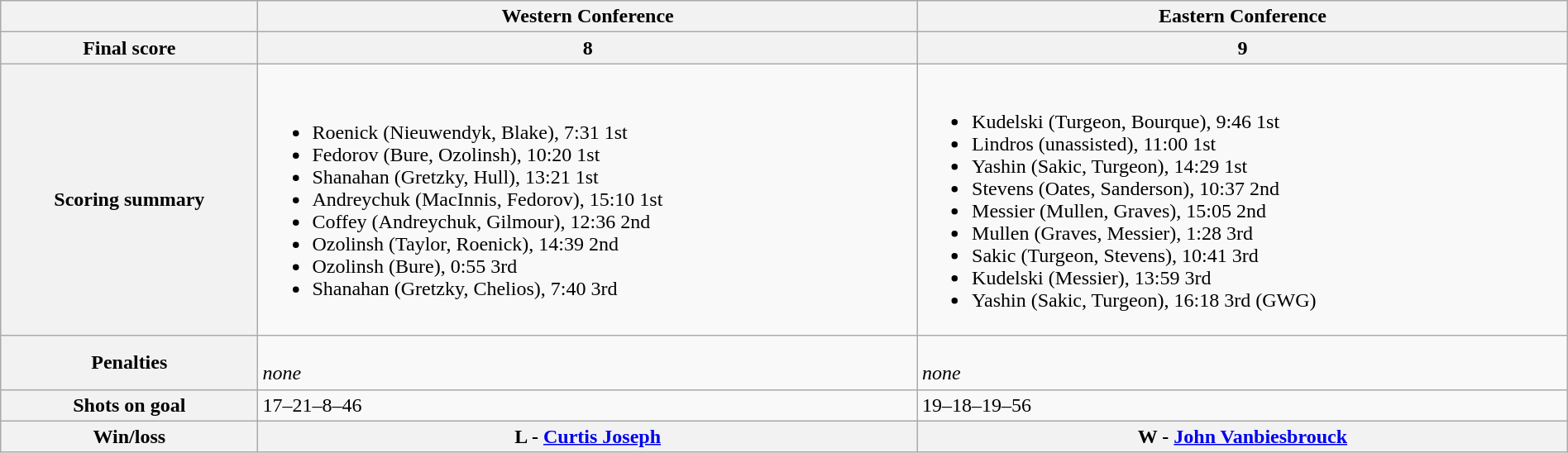<table class="wikitable" style="width:100%">
<tr>
<th></th>
<th>Western Conference</th>
<th>Eastern Conference</th>
</tr>
<tr>
<th>Final score</th>
<th>8</th>
<th>9</th>
</tr>
<tr>
<th>Scoring summary</th>
<td><br><ul><li>Roenick (Nieuwendyk, Blake), 7:31 1st</li><li>Fedorov (Bure, Ozolinsh), 10:20 1st</li><li>Shanahan (Gretzky, Hull), 13:21 1st</li><li>Andreychuk (MacInnis, Fedorov), 15:10 1st</li><li>Coffey (Andreychuk, Gilmour), 12:36 2nd</li><li>Ozolinsh (Taylor, Roenick), 14:39 2nd</li><li>Ozolinsh (Bure), 0:55 3rd</li><li>Shanahan (Gretzky, Chelios), 7:40 3rd</li></ul></td>
<td><br><ul><li>Kudelski (Turgeon, Bourque), 9:46 1st</li><li>Lindros (unassisted), 11:00 1st</li><li>Yashin (Sakic, Turgeon), 14:29 1st</li><li>Stevens (Oates, Sanderson), 10:37 2nd</li><li>Messier (Mullen, Graves), 15:05 2nd</li><li>Mullen (Graves, Messier), 1:28 3rd</li><li>Sakic (Turgeon, Stevens), 10:41 3rd</li><li>Kudelski (Messier), 13:59 3rd</li><li>Yashin (Sakic, Turgeon), 16:18 3rd (GWG)</li></ul></td>
</tr>
<tr>
<th>Penalties</th>
<td><br><em>none</em></td>
<td><br><em>none</em></td>
</tr>
<tr>
<th>Shots on goal</th>
<td>17–21–8–46</td>
<td>19–18–19–56</td>
</tr>
<tr>
<th>Win/loss</th>
<th><strong>L</strong> - <a href='#'>Curtis Joseph</a></th>
<th><strong>W</strong> - <a href='#'>John Vanbiesbrouck</a></th>
</tr>
</table>
